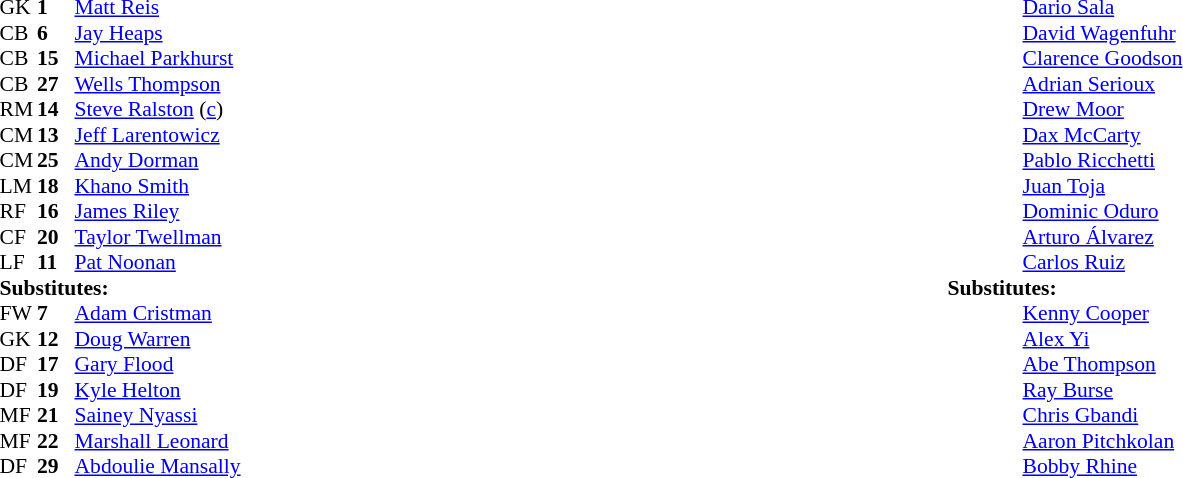<table width="100%">
<tr>
<td valign="top" width="40%"><br><table style="font-size:90%" cellspacing="0" cellpadding="0">
<tr>
<th width=25></th>
<th width=25></th>
</tr>
<tr>
<td>GK</td>
<td><strong>1</strong></td>
<td> <a href='#'>Matt Reis</a></td>
</tr>
<tr>
<td>CB</td>
<td><strong>6</strong></td>
<td> <a href='#'>Jay Heaps</a></td>
</tr>
<tr>
<td>CB</td>
<td><strong>15</strong></td>
<td> <a href='#'>Michael Parkhurst</a></td>
</tr>
<tr>
<td>CB</td>
<td><strong>27</strong></td>
<td> <a href='#'>Wells Thompson</a></td>
<td></td>
<td></td>
</tr>
<tr>
<td>RM</td>
<td><strong>14</strong></td>
<td> <a href='#'>Steve Ralston</a> (<a href='#'>c</a>)</td>
</tr>
<tr>
<td>CM</td>
<td><strong>13</strong></td>
<td> <a href='#'>Jeff Larentowicz</a></td>
<td></td>
</tr>
<tr>
<td>CM</td>
<td><strong>25</strong></td>
<td> <a href='#'>Andy Dorman</a></td>
</tr>
<tr>
<td>LM</td>
<td><strong>18</strong></td>
<td> <a href='#'>Khano Smith</a></td>
</tr>
<tr>
<td>RF</td>
<td><strong>16</strong></td>
<td> <a href='#'>James Riley</a></td>
<td></td>
</tr>
<tr>
<td>CF</td>
<td><strong>20</strong></td>
<td> <a href='#'>Taylor Twellman</a></td>
</tr>
<tr>
<td>LF</td>
<td><strong>11</strong></td>
<td> <a href='#'>Pat Noonan</a></td>
</tr>
<tr>
<td colspan=3><strong>Substitutes:</strong></td>
</tr>
<tr>
<td>FW</td>
<td><strong>7</strong></td>
<td> <a href='#'>Adam Cristman</a></td>
<td></td>
<td></td>
</tr>
<tr>
<td>GK</td>
<td><strong>12</strong></td>
<td> <a href='#'>Doug Warren</a></td>
</tr>
<tr>
<td>DF</td>
<td><strong>17</strong></td>
<td> <a href='#'>Gary Flood</a></td>
</tr>
<tr>
<td>DF</td>
<td><strong>19</strong></td>
<td> <a href='#'>Kyle Helton</a></td>
</tr>
<tr>
<td>MF</td>
<td><strong>21</strong></td>
<td> <a href='#'>Sainey Nyassi</a></td>
</tr>
<tr>
<td>MF</td>
<td><strong>22</strong></td>
<td> <a href='#'>Marshall Leonard</a></td>
</tr>
<tr>
<td>DF</td>
<td><strong>29</strong></td>
<td> <a href='#'>Abdoulie Mansally</a></td>
</tr>
</table>
</td>
<td valign="top"></td>
<td valign="top" width="50%"><br><table style="font-size:90%" cellspacing="0" cellpadding="0">
<tr>
<th width=25></th>
<th width=25></th>
</tr>
<tr>
<td></td>
<td></td>
<td> <a href='#'>Dario Sala</a></td>
</tr>
<tr>
<td></td>
<td></td>
<td> <a href='#'>David Wagenfuhr</a></td>
<td></td>
<td></td>
</tr>
<tr>
<td></td>
<td></td>
<td> <a href='#'>Clarence Goodson</a></td>
</tr>
<tr>
<td></td>
<td></td>
<td> <a href='#'>Adrian Serioux</a></td>
</tr>
<tr>
<td></td>
<td></td>
<td> <a href='#'>Drew Moor</a></td>
</tr>
<tr>
<td></td>
<td></td>
<td> <a href='#'>Dax McCarty</a></td>
</tr>
<tr>
<td></td>
<td></td>
<td> <a href='#'>Pablo Ricchetti</a></td>
<td></td>
<td></td>
</tr>
<tr>
<td></td>
<td></td>
<td> <a href='#'>Juan Toja</a></td>
</tr>
<tr>
<td></td>
<td></td>
<td> <a href='#'>Dominic Oduro</a></td>
</tr>
<tr>
<td></td>
<td></td>
<td> <a href='#'>Arturo Álvarez</a></td>
</tr>
<tr>
<td></td>
<td></td>
<td> <a href='#'>Carlos Ruiz</a></td>
</tr>
<tr>
<td colspan=3><strong>Substitutes:</strong></td>
</tr>
<tr>
<td></td>
<td></td>
<td> <a href='#'>Kenny Cooper</a></td>
<td></td>
<td></td>
</tr>
<tr>
<td></td>
<td></td>
<td> <a href='#'>Alex Yi</a></td>
<td></td>
<td></td>
<td></td>
</tr>
<tr>
<td></td>
<td></td>
<td> <a href='#'>Abe Thompson</a></td>
<td></td>
<td></td>
</tr>
<tr>
<td></td>
<td></td>
<td> <a href='#'>Ray Burse</a></td>
</tr>
<tr>
<td></td>
<td></td>
<td> <a href='#'>Chris Gbandi</a></td>
</tr>
<tr>
<td></td>
<td></td>
<td> <a href='#'>Aaron Pitchkolan</a></td>
</tr>
<tr>
<td></td>
<td></td>
<td> <a href='#'>Bobby Rhine</a></td>
</tr>
</table>
</td>
</tr>
</table>
